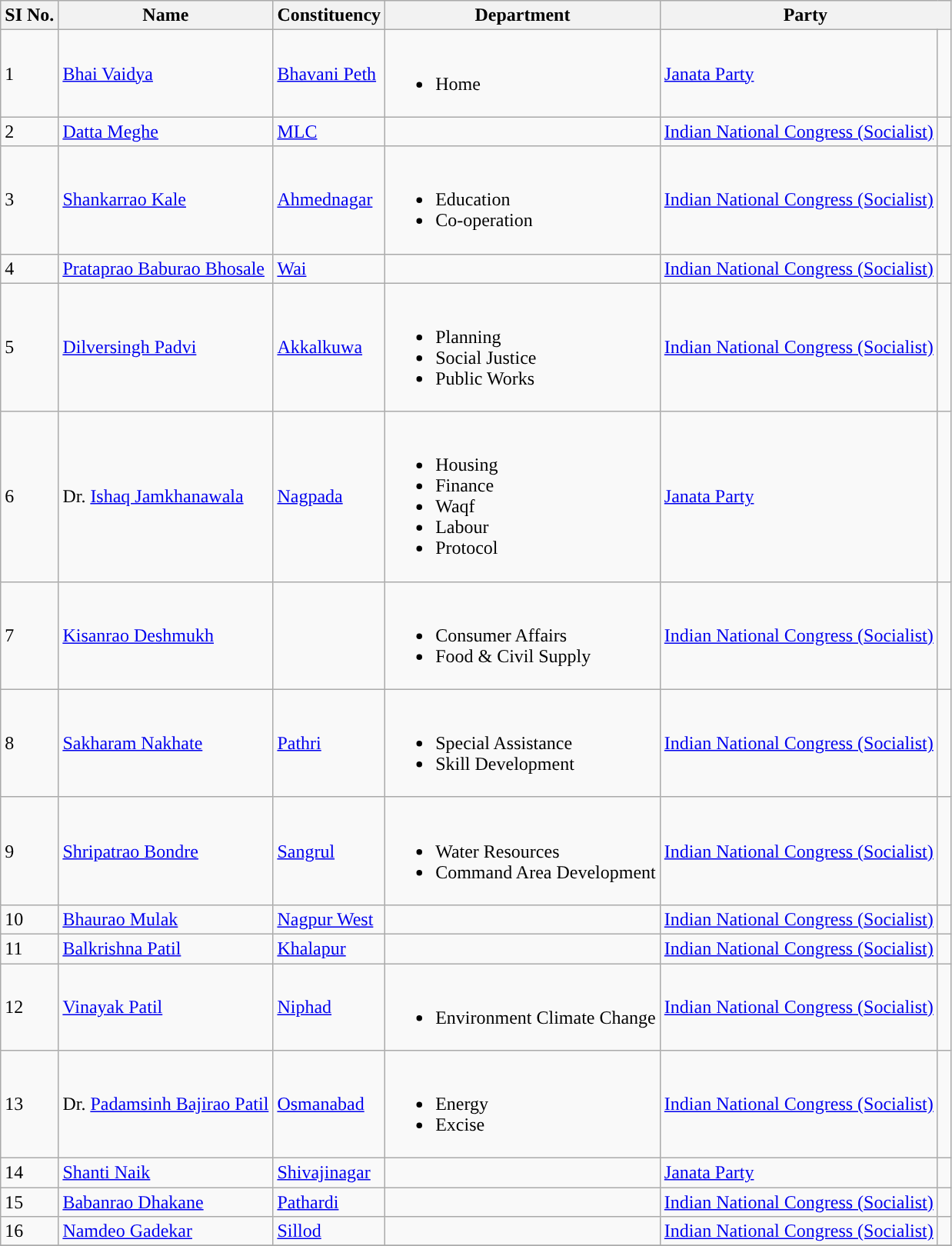<table class="wikitable sortable">
<tr>
<th>SI No.</th>
<th>Name</th>
<th>Constituency</th>
<th>Department</th>
<th colspan="2" scope="col">Party</th>
</tr>
<tr>
<td>1</td>
<td><a href='#'>Bhai Vaidya</a></td>
<td><a href='#'>Bhavani Peth</a></td>
<td><br><ul><li>Home</li></ul></td>
<td><a href='#'>Janata Party</a></td>
<td width="4px"></td>
</tr>
<tr>
<td>2</td>
<td><a href='#'>Datta Meghe</a></td>
<td><a href='#'>MLC</a></td>
<td></td>
<td><a href='#'>Indian National Congress (Socialist)</a></td>
<td width="4px"></td>
</tr>
<tr>
<td>3</td>
<td><a href='#'>Shankarrao Kale</a></td>
<td><a href='#'>Ahmednagar</a></td>
<td><br><ul><li>Education</li><li>Co-operation</li></ul></td>
<td><a href='#'>Indian National Congress (Socialist)</a></td>
<td width="4px"></td>
</tr>
<tr>
<td>4</td>
<td><a href='#'>Prataprao Baburao Bhosale</a></td>
<td><a href='#'>Wai</a></td>
<td></td>
<td><a href='#'>Indian National Congress (Socialist)</a></td>
<td width="4px"></td>
</tr>
<tr>
<td>5</td>
<td><a href='#'>Dilversingh Padvi</a></td>
<td><a href='#'>Akkalkuwa</a></td>
<td><br><ul><li>Planning</li><li>Social Justice</li><li>Public Works</li></ul></td>
<td><a href='#'>Indian National Congress (Socialist)</a></td>
<td width="4px"></td>
</tr>
<tr>
<td>6</td>
<td>Dr. <a href='#'>Ishaq Jamkhanawala</a></td>
<td><a href='#'>Nagpada</a></td>
<td><br><ul><li>Housing</li><li>Finance</li><li>Waqf</li><li>Labour</li><li>Protocol</li></ul></td>
<td><a href='#'>Janata Party</a></td>
<td width="4px"></td>
</tr>
<tr>
<td>7</td>
<td><a href='#'>Kisanrao Deshmukh</a></td>
<td></td>
<td><br><ul><li>Consumer Affairs</li><li>Food & Civil Supply</li></ul></td>
<td><a href='#'>Indian National Congress (Socialist)</a></td>
<td width="4px"></td>
</tr>
<tr>
<td>8</td>
<td><a href='#'>Sakharam Nakhate</a></td>
<td><a href='#'>Pathri</a></td>
<td><br><ul><li>Special Assistance</li><li>Skill Development</li></ul></td>
<td><a href='#'>Indian National Congress (Socialist)</a></td>
<td width="4px"></td>
</tr>
<tr>
<td>9</td>
<td><a href='#'>Shripatrao Bondre</a></td>
<td><a href='#'>Sangrul</a></td>
<td><br><ul><li>Water Resources</li><li>Command Area Development</li></ul></td>
<td><a href='#'>Indian National Congress (Socialist)</a></td>
<td width="4px"></td>
</tr>
<tr>
<td>10</td>
<td><a href='#'>Bhaurao Mulak</a></td>
<td><a href='#'>Nagpur West</a></td>
<td></td>
<td><a href='#'>Indian National Congress (Socialist)</a></td>
<td width="4px"></td>
</tr>
<tr>
<td>11</td>
<td><a href='#'>Balkrishna Patil</a></td>
<td><a href='#'>Khalapur</a></td>
<td></td>
<td><a href='#'>Indian National Congress (Socialist)</a></td>
<td width="4px"></td>
</tr>
<tr>
<td>12</td>
<td><a href='#'>Vinayak Patil</a></td>
<td><a href='#'>Niphad</a></td>
<td><br><ul><li>Environment  Climate Change</li></ul></td>
<td><a href='#'>Indian National Congress (Socialist)</a></td>
<td width="4px"></td>
</tr>
<tr>
<td>13</td>
<td>Dr. <a href='#'>Padamsinh Bajirao Patil</a></td>
<td><a href='#'>Osmanabad</a></td>
<td><br><ul><li>Energy</li><li>Excise</li></ul></td>
<td><a href='#'>Indian National Congress (Socialist)</a></td>
<td width="4px"></td>
</tr>
<tr>
<td>14</td>
<td><a href='#'>Shanti Naik</a></td>
<td><a href='#'>Shivajinagar</a></td>
<td></td>
<td><a href='#'>Janata Party</a></td>
<td width="4px"></td>
</tr>
<tr>
<td>15</td>
<td><a href='#'>Babanrao Dhakane</a></td>
<td><a href='#'>Pathardi</a></td>
<td></td>
<td><a href='#'>Indian National Congress (Socialist)</a></td>
<td width="4px"></td>
</tr>
<tr>
<td>16</td>
<td><a href='#'>Namdeo Gadekar</a></td>
<td><a href='#'>Sillod</a></td>
<td></td>
<td><a href='#'>Indian National Congress (Socialist)</a></td>
<td width="4px"></td>
</tr>
<tr>
</tr>
</table>
